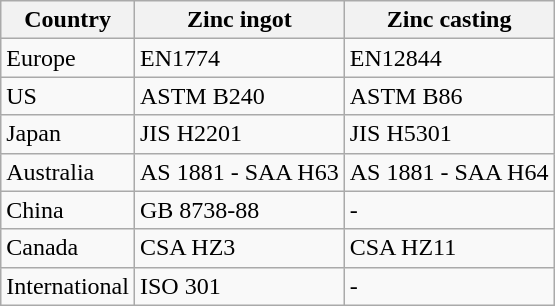<table class="wikitable">
<tr>
<th>Country</th>
<th>Zinc ingot</th>
<th>Zinc casting</th>
</tr>
<tr>
<td>Europe</td>
<td>EN1774</td>
<td>EN12844</td>
</tr>
<tr>
<td>US</td>
<td>ASTM B240</td>
<td>ASTM B86</td>
</tr>
<tr>
<td>Japan</td>
<td>JIS H2201</td>
<td>JIS H5301</td>
</tr>
<tr>
<td>Australia</td>
<td>AS 1881 - SAA H63</td>
<td>AS 1881 - SAA H64</td>
</tr>
<tr>
<td>China</td>
<td>GB 8738-88</td>
<td>-</td>
</tr>
<tr>
<td>Canada</td>
<td>CSA HZ3</td>
<td>CSA HZ11</td>
</tr>
<tr>
<td>International</td>
<td>ISO 301</td>
<td>-</td>
</tr>
</table>
